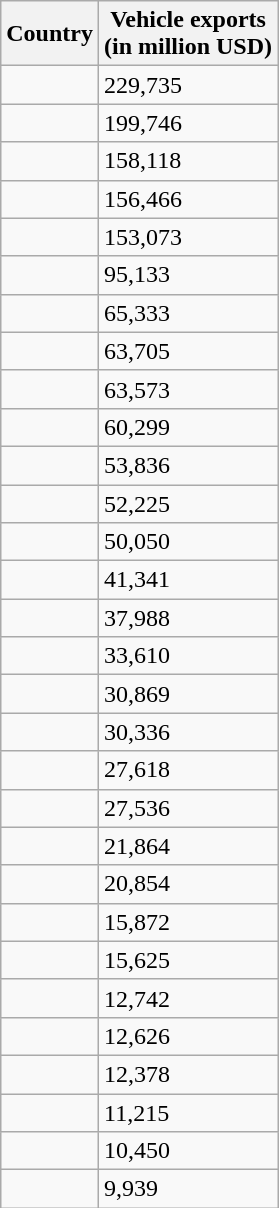<table class="wikitable sortable nowrap mw-datatable static-row-numbers">
<tr>
<th>Country</th>
<th>Vehicle exports<br>(in million USD)</th>
</tr>
<tr>
<td></td>
<td>229,735</td>
</tr>
<tr>
<td></td>
<td>199,746</td>
</tr>
<tr>
<td></td>
<td>158,118</td>
</tr>
<tr>
<td></td>
<td>156,466</td>
</tr>
<tr>
<td></td>
<td>153,073</td>
</tr>
<tr>
<td></td>
<td>95,133</td>
</tr>
<tr>
<td></td>
<td>65,333</td>
</tr>
<tr>
<td></td>
<td>63,705</td>
</tr>
<tr>
<td></td>
<td>63,573</td>
</tr>
<tr>
<td></td>
<td>60,299</td>
</tr>
<tr>
<td></td>
<td>53,836</td>
</tr>
<tr>
<td></td>
<td>52,225</td>
</tr>
<tr>
<td></td>
<td>50,050</td>
</tr>
<tr>
<td></td>
<td>41,341</td>
</tr>
<tr>
<td></td>
<td>37,988</td>
</tr>
<tr>
<td></td>
<td>33,610</td>
</tr>
<tr>
<td></td>
<td>30,869</td>
</tr>
<tr>
<td></td>
<td>30,336</td>
</tr>
<tr>
<td></td>
<td>27,618</td>
</tr>
<tr>
<td></td>
<td>27,536</td>
</tr>
<tr>
<td></td>
<td>21,864</td>
</tr>
<tr>
<td></td>
<td>20,854</td>
</tr>
<tr>
<td></td>
<td>15,872</td>
</tr>
<tr>
<td></td>
<td>15,625</td>
</tr>
<tr>
<td></td>
<td>12,742</td>
</tr>
<tr>
<td></td>
<td>12,626</td>
</tr>
<tr>
<td></td>
<td>12,378</td>
</tr>
<tr>
<td></td>
<td>11,215</td>
</tr>
<tr>
<td></td>
<td>10,450</td>
</tr>
<tr>
<td></td>
<td>9,939</td>
</tr>
</table>
